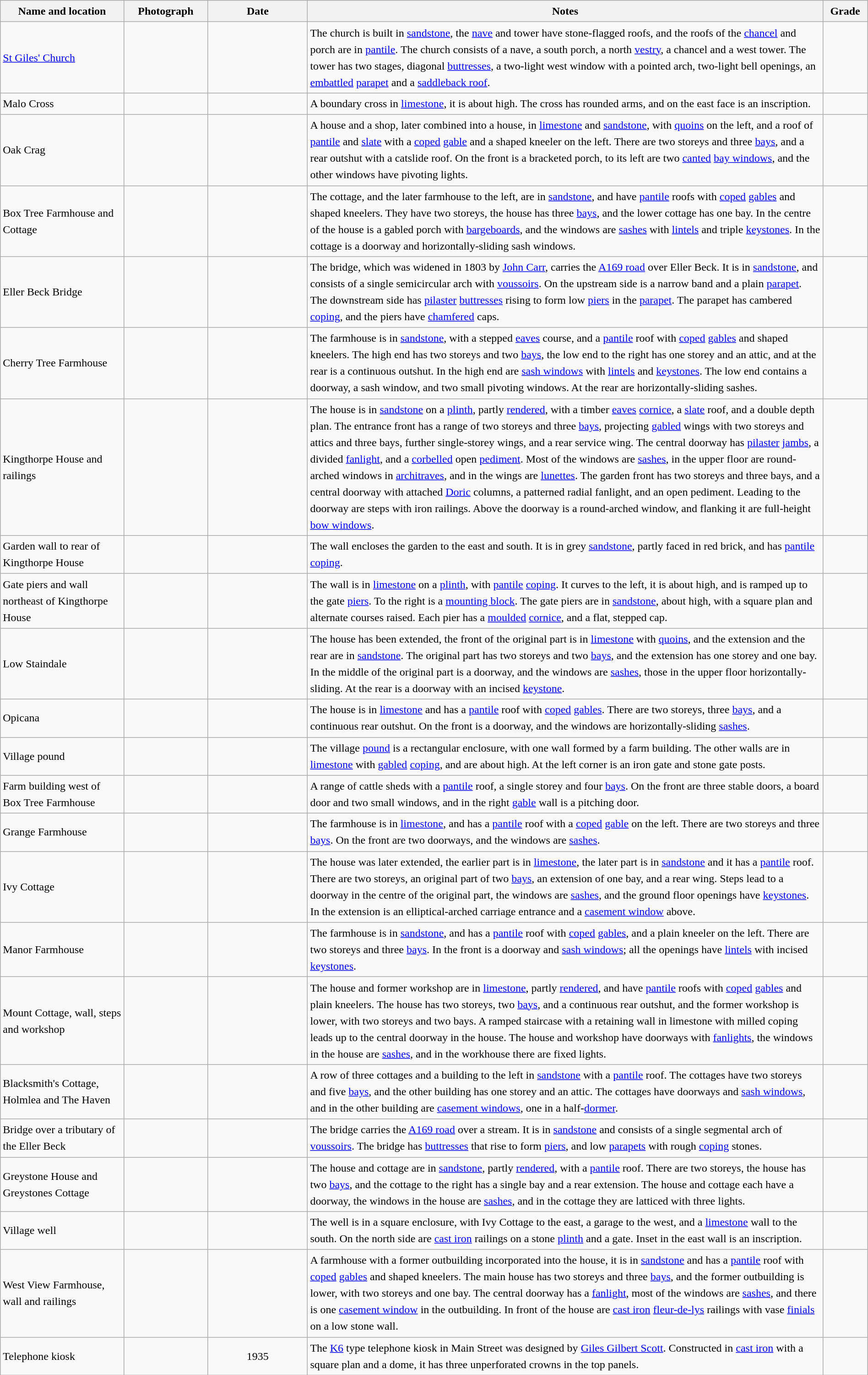<table class="wikitable sortable plainrowheaders" style="width:100%; border:0px; text-align:left; line-height:150%">
<tr>
<th scope="col" style="width:150px">Name and location</th>
<th scope="col" style="width:100px" class="unsortable">Photograph</th>
<th scope="col" style="width:120px">Date</th>
<th scope="col" style="width:650px" class="unsortable">Notes</th>
<th scope="col" style="width:50px">Grade</th>
</tr>
<tr>
<td><a href='#'>St Giles' Church</a><br><small></small></td>
<td></td>
<td align="center"></td>
<td>The church is built in <a href='#'>sandstone</a>, the <a href='#'>nave</a> and tower have stone-flagged roofs, and the roofs of the <a href='#'>chancel</a> and porch are in <a href='#'>pantile</a>. The church consists of a nave, a south porch, a north <a href='#'>vestry</a>,  a chancel and a west tower. The tower has two stages, diagonal <a href='#'>buttresses</a>, a two-light west window with a pointed arch, two-light bell openings, an <a href='#'>embattled</a> <a href='#'>parapet</a> and a <a href='#'>saddleback roof</a>.</td>
<td align="center" ></td>
</tr>
<tr>
<td>Malo Cross<br><small></small></td>
<td></td>
<td align="center"></td>
<td>A boundary cross in <a href='#'>limestone</a>, it is about  high. The cross has rounded arms, and on the east face is an inscription.</td>
<td align="center" ></td>
</tr>
<tr>
<td>Oak Crag<br><small></small></td>
<td></td>
<td align="center"></td>
<td>A house and a shop, later combined into a house, in <a href='#'>limestone</a> and <a href='#'>sandstone</a>, with <a href='#'>quoins</a> on the left, and a roof of <a href='#'>pantile</a> and <a href='#'>slate</a> with a <a href='#'>coped</a> <a href='#'>gable</a> and a shaped kneeler on the left. There are two storeys and three <a href='#'>bays</a>, and a rear outshut with a catslide roof. On the front is a bracketed porch, to its left are two <a href='#'>canted</a> <a href='#'>bay windows</a>, and the other windows have pivoting lights.</td>
<td align="center" ></td>
</tr>
<tr>
<td>Box Tree Farmhouse and Cottage<br><small></small></td>
<td></td>
<td align="center"></td>
<td>The cottage, and the later farmhouse to the left, are in <a href='#'>sandstone</a>, and have <a href='#'>pantile</a> roofs with <a href='#'>coped</a> <a href='#'>gables</a> and shaped kneelers. They have two storeys, the house has three <a href='#'>bays</a>, and the lower cottage has one bay. In the centre of the house is a gabled porch with <a href='#'>bargeboards</a>, and the windows are <a href='#'>sashes</a> with <a href='#'>lintels</a> and triple <a href='#'>keystones</a>. In the cottage is a doorway and horizontally-sliding sash windows.</td>
<td align="center" ></td>
</tr>
<tr>
<td>Eller Beck Bridge<br><small></small></td>
<td></td>
<td align="center"></td>
<td>The bridge, which was widened in 1803 by <a href='#'>John Carr</a>, carries the <a href='#'>A169 road</a> over Eller Beck. It is in <a href='#'>sandstone</a>, and consists of a single semicircular arch with <a href='#'>voussoirs</a>. On the upstream side is a narrow band and a plain <a href='#'>parapet</a>. The downstream side has <a href='#'>pilaster</a> <a href='#'>buttresses</a> rising to form low <a href='#'>piers</a> in the <a href='#'>parapet</a>. The parapet has cambered <a href='#'>coping</a>, and the piers have <a href='#'>chamfered</a> caps.</td>
<td align="center" ></td>
</tr>
<tr>
<td>Cherry Tree Farmhouse<br><small></small></td>
<td></td>
<td align="center"></td>
<td>The farmhouse is in <a href='#'>sandstone</a>, with a stepped <a href='#'>eaves</a> course, and a <a href='#'>pantile</a> roof with <a href='#'>coped</a> <a href='#'>gables</a> and shaped kneelers. The high end has two storeys and two <a href='#'>bays</a>, the low end to the right has one storey and an attic, and at the rear is a continuous outshut. In the high end are <a href='#'>sash windows</a> with <a href='#'>lintels</a> and <a href='#'>keystones</a>. The low end contains a doorway, a sash window, and two small pivoting windows. At the rear are horizontally-sliding sashes.</td>
<td align="center" ></td>
</tr>
<tr>
<td>Kingthorpe House and railings<br><small></small></td>
<td></td>
<td align="center"></td>
<td>The house is in <a href='#'>sandstone</a> on a <a href='#'>plinth</a>, partly <a href='#'>rendered</a>, with a timber <a href='#'>eaves</a> <a href='#'>cornice</a>, a <a href='#'>slate</a> roof, and a double depth plan. The entrance front has a range of two storeys and three <a href='#'>bays</a>, projecting <a href='#'>gabled</a> wings with two storeys and attics and three bays, further single-storey wings, and a rear service wing. The central doorway has <a href='#'>pilaster</a> <a href='#'>jambs</a>, a divided <a href='#'>fanlight</a>, and a <a href='#'>corbelled</a> open <a href='#'>pediment</a>. Most of the windows are <a href='#'>sashes</a>, in the upper floor are round-arched windows in <a href='#'>architraves</a>, and in the wings are <a href='#'>lunettes</a>. The garden front has two storeys and three bays, and a central doorway with attached <a href='#'>Doric</a> columns, a patterned radial fanlight, and an open pediment. Leading to the doorway are steps with iron railings. Above the doorway is a round-arched window, and flanking it are full-height <a href='#'>bow windows</a>.</td>
<td align="center" ></td>
</tr>
<tr>
<td>Garden wall to rear of Kingthorpe House<br><small></small></td>
<td></td>
<td align="center"></td>
<td>The wall encloses the garden to the east and south. It is in grey <a href='#'>sandstone</a>, partly faced in red brick, and has <a href='#'>pantile</a> <a href='#'>coping</a>.</td>
<td align="center" ></td>
</tr>
<tr>
<td>Gate piers and wall northeast of Kingthorpe House<br><small></small></td>
<td></td>
<td align="center"></td>
<td>The wall is in <a href='#'>limestone</a> on a <a href='#'>plinth</a>, with <a href='#'>pantile</a> <a href='#'>coping</a>. It curves to the left, it is about  high, and is ramped up to the gate <a href='#'>piers</a>. To the right is a <a href='#'>mounting block</a>. The gate piers are in <a href='#'>sandstone</a>, about  high, with a square plan and alternate courses raised. Each pier has a <a href='#'>moulded</a> <a href='#'>cornice</a>, and a flat, stepped cap.</td>
<td align="center" ></td>
</tr>
<tr>
<td>Low Staindale<br><small></small></td>
<td></td>
<td align="center"></td>
<td>The house has been extended, the front of the original part is in <a href='#'>limestone</a> with <a href='#'>quoins</a>, and the extension and the rear are in <a href='#'>sandstone</a>. The original part has two storeys and two <a href='#'>bays</a>, and the extension has one storey and one bay. In the middle of the original part is a doorway, and the windows are <a href='#'>sashes</a>, those in the upper floor horizontally-sliding. At the rear is a doorway with an incised <a href='#'>keystone</a>.</td>
<td align="center" ></td>
</tr>
<tr>
<td>Opicana<br><small></small></td>
<td></td>
<td align="center"></td>
<td>The house is in <a href='#'>limestone</a> and has a <a href='#'>pantile</a> roof with <a href='#'>coped</a> <a href='#'>gables</a>. There are two storeys, three <a href='#'>bays</a>, and a continuous rear outshut. On the front is a doorway, and the windows are horizontally-sliding <a href='#'>sashes</a>.</td>
<td align="center" ></td>
</tr>
<tr>
<td>Village pound<br><small></small></td>
<td></td>
<td align="center"></td>
<td>The village <a href='#'>pound</a> is a rectangular enclosure, with one wall formed by a farm building. The other walls are in <a href='#'>limestone</a> with <a href='#'>gabled</a> <a href='#'>coping</a>, and are about  high. At the left corner is an iron gate and stone gate posts.</td>
<td align="center" ></td>
</tr>
<tr>
<td>Farm building west of Box Tree Farmhouse<br><small></small></td>
<td></td>
<td align="center"></td>
<td>A range of cattle sheds with a <a href='#'>pantile</a> roof, a single storey and four <a href='#'>bays</a>. On the front are three stable doors, a board door and two small windows, and in the right <a href='#'>gable</a> wall is a pitching door.</td>
<td align="center" ></td>
</tr>
<tr>
<td>Grange Farmhouse<br><small></small></td>
<td></td>
<td align="center"></td>
<td>The farmhouse is in <a href='#'>limestone</a>, and has a <a href='#'>pantile</a> roof with a <a href='#'>coped</a> <a href='#'>gable</a> on the left. There are two storeys and three <a href='#'>bays</a>. On the front are two doorways, and the windows are <a href='#'>sashes</a>.</td>
<td align="center" ></td>
</tr>
<tr>
<td>Ivy Cottage<br><small></small></td>
<td></td>
<td align="center"></td>
<td>The house was later extended, the earlier part is in <a href='#'>limestone</a>, the later part is in <a href='#'>sandstone</a> and it has a <a href='#'>pantile</a> roof. There are two storeys, an original part of two <a href='#'>bays</a>, an extension of one bay, and a rear wing. Steps lead to a doorway in the centre of the original part, the windows are <a href='#'>sashes</a>, and the ground floor openings have <a href='#'>keystones</a>. In the extension is an elliptical-arched carriage entrance and a <a href='#'>casement window</a> above.</td>
<td align="center" ></td>
</tr>
<tr>
<td>Manor Farmhouse<br><small></small></td>
<td></td>
<td align="center"></td>
<td>The farmhouse is in <a href='#'>sandstone</a>, and has a <a href='#'>pantile</a> roof with <a href='#'>coped</a> <a href='#'>gables</a>, and a plain kneeler on the left. There are two storeys and three <a href='#'>bays</a>. In the front is a doorway and <a href='#'>sash windows</a>; all the openings have <a href='#'>lintels</a> with incised <a href='#'>keystones</a>.</td>
<td align="center" ></td>
</tr>
<tr>
<td>Mount Cottage, wall, steps and workshop<br><small></small></td>
<td></td>
<td align="center"></td>
<td>The house and former workshop are in <a href='#'>limestone</a>, partly <a href='#'>rendered</a>, and have <a href='#'>pantile</a> roofs with <a href='#'>coped</a> <a href='#'>gables</a> and plain kneelers. The house has two storeys, two <a href='#'>bays</a>, and a continuous rear outshut, and the former workshop is lower, with two storeys and two bays. A ramped staircase with a retaining wall in limestone with milled coping leads up to the central doorway in the house. The house and workshop have doorways with <a href='#'>fanlights</a>, the windows in the house are <a href='#'>sashes</a>, and in the workhouse there are fixed lights.</td>
<td align="center" ></td>
</tr>
<tr>
<td>Blacksmith's Cottage, Holmlea and The Haven<br><small></small></td>
<td></td>
<td align="center"></td>
<td>A row of three cottages and a building to the left in <a href='#'>sandstone</a> with a <a href='#'>pantile</a> roof. The cottages have two storeys and five <a href='#'>bays</a>, and the other building has one storey and an attic. The cottages have doorways and <a href='#'>sash windows</a>, and in the other building are <a href='#'>casement windows</a>, one in a half-<a href='#'>dormer</a>.</td>
<td align="center" ></td>
</tr>
<tr>
<td>Bridge over a tributary of the Eller Beck<br><small></small></td>
<td></td>
<td align="center"></td>
<td>The bridge carries the <a href='#'>A169 road</a> over a stream. It is in <a href='#'>sandstone</a> and consists of a single segmental arch of <a href='#'>voussoirs</a>. The bridge has <a href='#'>buttresses</a> that rise to form <a href='#'>piers</a>, and low <a href='#'>parapets</a> with rough <a href='#'>coping</a> stones.</td>
<td align="center" ></td>
</tr>
<tr>
<td>Greystone House and Greystones Cottage<br><small></small></td>
<td></td>
<td align="center"></td>
<td>The house and cottage are in <a href='#'>sandstone</a>, partly <a href='#'>rendered</a>, with a <a href='#'>pantile</a> roof. There are two storeys, the house has two <a href='#'>bays</a>, and the cottage to the right  has a single bay and a rear extension. The house and cottage each have a doorway, the windows in the house are <a href='#'>sashes</a>, and in the cottage they are latticed with three lights.</td>
<td align="center" ></td>
</tr>
<tr>
<td>Village well<br><small></small></td>
<td></td>
<td align="center"></td>
<td>The well is in a square enclosure, with Ivy Cottage to the east, a garage to the west, and a <a href='#'>limestone</a> wall to the south. On the north side are <a href='#'>cast iron</a> railings on a stone <a href='#'>plinth</a> and a gate. Inset in the east wall is an inscription.</td>
<td align="center" ></td>
</tr>
<tr>
<td>West View Farmhouse, wall and railings<br><small></small></td>
<td></td>
<td align="center"></td>
<td>A farmhouse with a former outbuilding incorporated into the house, it is in <a href='#'>sandstone</a> and has a <a href='#'>pantile</a> roof with <a href='#'>coped</a> <a href='#'>gables</a> and shaped kneelers. The main house has two storeys and three <a href='#'>bays</a>, and the former outbuilding is lower, with two storeys and one bay. The central doorway has a <a href='#'>fanlight</a>, most of the windows are <a href='#'>sashes</a>, and there is one <a href='#'>casement window</a> in the outbuilding. In front of the house are <a href='#'>cast iron</a> <a href='#'>fleur-de-lys</a> railings with vase <a href='#'>finials</a> on a low stone wall.</td>
<td align="center" ></td>
</tr>
<tr>
<td>Telephone kiosk<br><small></small></td>
<td></td>
<td align="center">1935</td>
<td>The <a href='#'>K6</a> type telephone kiosk in Main Street was designed by <a href='#'>Giles Gilbert Scott</a>.  Constructed in <a href='#'>cast iron</a> with a square plan and a dome, it has three unperforated crowns in the top panels.</td>
<td align="center" ></td>
</tr>
<tr>
</tr>
</table>
